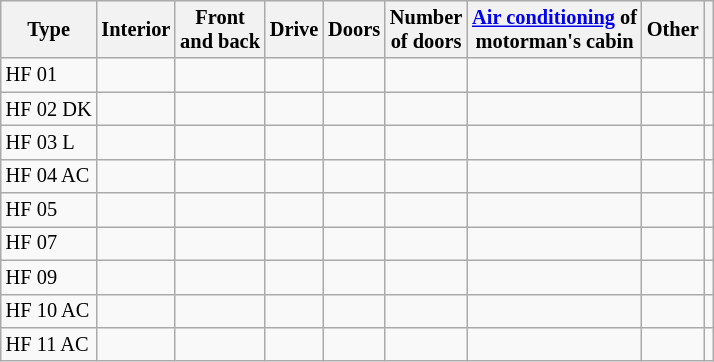<table class="wikitable sortable" style="text-align:center; font-size:85%">
<tr>
<th>Type</th>
<th>Interior</th>
<th>Front<br>and back</th>
<th>Drive</th>
<th>Doors</th>
<th>Number<br>of doors</th>
<th><a href='#'>Air conditioning</a> of<br>motorman's cabin</th>
<th>Other</th>
<th></th>
</tr>
<tr>
<td align="left">HF 01</td>
<td></td>
<td></td>
<td></td>
<td></td>
<td></td>
<td></td>
<td></td>
<td></td>
</tr>
<tr>
<td align="left">HF 02 DK</td>
<td></td>
<td></td>
<td></td>
<td></td>
<td></td>
<td></td>
<td></td>
<td></td>
</tr>
<tr>
<td align="left">HF 03 L</td>
<td></td>
<td></td>
<td></td>
<td></td>
<td></td>
<td></td>
<td></td>
<td></td>
</tr>
<tr>
<td align="left">HF 04 AC</td>
<td></td>
<td></td>
<td></td>
<td></td>
<td></td>
<td></td>
<td></td>
<td></td>
</tr>
<tr>
<td align="left">HF 05</td>
<td></td>
<td></td>
<td></td>
<td></td>
<td></td>
<td></td>
<td></td>
<td></td>
</tr>
<tr>
<td align="left">HF 07</td>
<td></td>
<td></td>
<td></td>
<td></td>
<td></td>
<td></td>
<td></td>
<td></td>
</tr>
<tr>
<td align="left">HF 09</td>
<td></td>
<td></td>
<td></td>
<td></td>
<td></td>
<td></td>
<td></td>
<td></td>
</tr>
<tr>
<td align="left">HF 10 AC</td>
<td></td>
<td></td>
<td></td>
<td></td>
<td></td>
<td></td>
<td></td>
<td></td>
</tr>
<tr>
<td align="left">HF 11 AC</td>
<td></td>
<td></td>
<td></td>
<td></td>
<td></td>
<td></td>
<td></td>
<td></td>
</tr>
</table>
